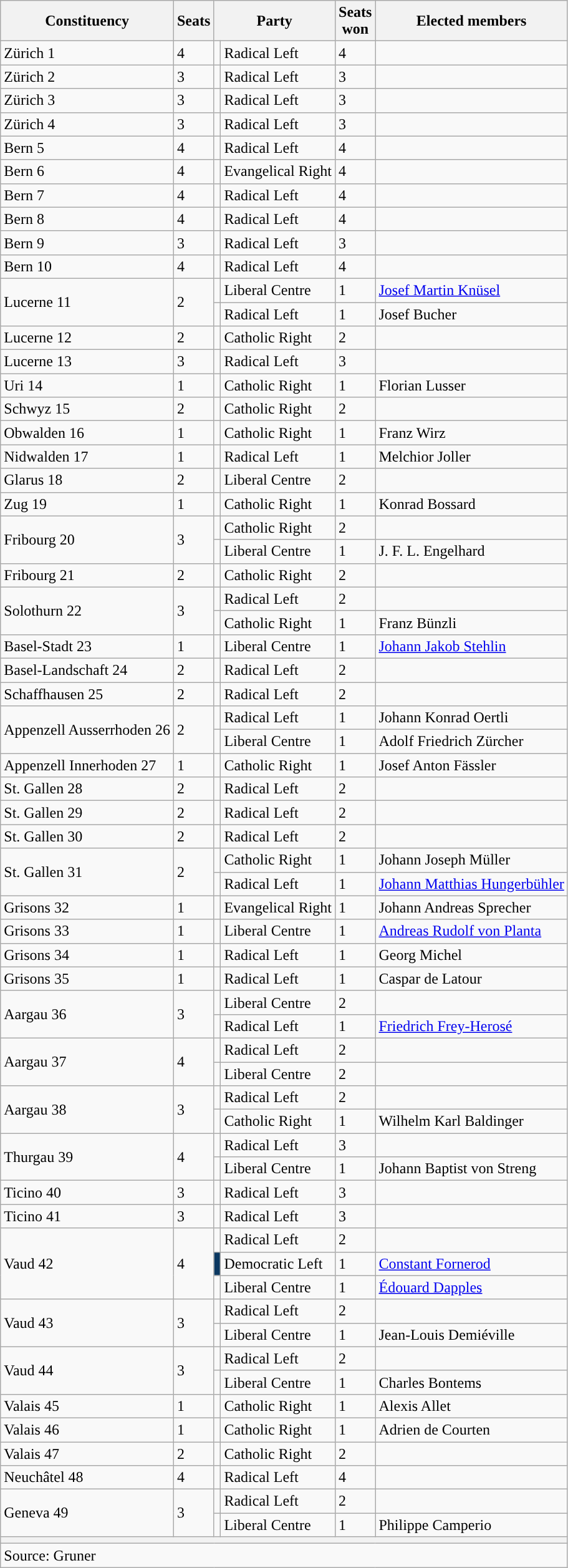<table class="wikitable">
<tr>
<th>Constituency</th>
<th>Seats</th>
<th colspan="2">Party</th>
<th>Seats<br>won</th>
<th>Elected members</th>
</tr>
<tr>
<td>Zürich 1</td>
<td>4</td>
<td style="color:inherit;background:"></td>
<td>Radical Left</td>
<td>4</td>
<td></td>
</tr>
<tr>
<td>Zürich 2</td>
<td>3</td>
<td style="color:inherit;background:"></td>
<td>Radical Left</td>
<td>3</td>
<td></td>
</tr>
<tr>
<td>Zürich 3</td>
<td>3</td>
<td style="color:inherit;background:"></td>
<td>Radical Left</td>
<td>3</td>
<td></td>
</tr>
<tr>
<td>Zürich 4</td>
<td>3</td>
<td style="color:inherit;background:"></td>
<td>Radical Left</td>
<td>3</td>
<td></td>
</tr>
<tr>
<td>Bern 5</td>
<td>4</td>
<td style="color:inherit;background:"></td>
<td>Radical Left</td>
<td>4</td>
<td></td>
</tr>
<tr>
<td>Bern 6</td>
<td>4</td>
<td style="color:inherit;background:"></td>
<td>Evangelical Right</td>
<td>4</td>
<td></td>
</tr>
<tr>
<td>Bern 7</td>
<td>4</td>
<td style="color:inherit;background:"></td>
<td>Radical Left</td>
<td>4</td>
<td></td>
</tr>
<tr>
<td>Bern 8</td>
<td>4</td>
<td style="color:inherit;background:"></td>
<td>Radical Left</td>
<td>4</td>
<td></td>
</tr>
<tr>
<td>Bern 9</td>
<td>3</td>
<td style="color:inherit;background:"></td>
<td>Radical Left</td>
<td>3</td>
<td></td>
</tr>
<tr>
<td>Bern 10</td>
<td>4</td>
<td style="color:inherit;background:"></td>
<td>Radical Left</td>
<td>4</td>
<td></td>
</tr>
<tr>
<td rowspan="2">Lucerne 11</td>
<td rowspan="2">2</td>
<td style="color:inherit;background:"></td>
<td>Liberal Centre</td>
<td>1</td>
<td><a href='#'>Josef Martin Knüsel</a></td>
</tr>
<tr>
<td style="color:inherit;background:"></td>
<td>Radical Left</td>
<td>1</td>
<td>Josef Bucher</td>
</tr>
<tr>
<td>Lucerne 12</td>
<td>2</td>
<td style="color:inherit;background:"></td>
<td>Catholic Right</td>
<td>2</td>
<td></td>
</tr>
<tr>
<td>Lucerne 13</td>
<td>3</td>
<td style="color:inherit;background:"></td>
<td>Radical Left</td>
<td>3</td>
<td></td>
</tr>
<tr>
<td>Uri 14</td>
<td>1</td>
<td style="color:inherit;background:"></td>
<td>Catholic Right</td>
<td>1</td>
<td>Florian Lusser</td>
</tr>
<tr>
<td>Schwyz 15</td>
<td>2</td>
<td style="color:inherit;background:"></td>
<td>Catholic Right</td>
<td>2</td>
<td></td>
</tr>
<tr>
<td>Obwalden 16</td>
<td>1</td>
<td style="color:inherit;background:"></td>
<td>Catholic Right</td>
<td>1</td>
<td>Franz Wirz</td>
</tr>
<tr>
<td>Nidwalden 17</td>
<td>1</td>
<td style="color:inherit;background:"></td>
<td>Radical Left</td>
<td>1</td>
<td>Melchior Joller</td>
</tr>
<tr>
<td>Glarus 18</td>
<td>2</td>
<td style="color:inherit;background:"></td>
<td>Liberal Centre</td>
<td>2</td>
<td></td>
</tr>
<tr>
<td>Zug 19</td>
<td>1</td>
<td style="color:inherit;background:"></td>
<td>Catholic Right</td>
<td>1</td>
<td>Konrad Bossard</td>
</tr>
<tr>
<td rowspan="2">Fribourg 20</td>
<td rowspan="2">3</td>
<td style="color:inherit;background:"></td>
<td>Catholic Right</td>
<td>2</td>
<td></td>
</tr>
<tr>
<td style="color:inherit;background:"></td>
<td>Liberal Centre</td>
<td>1</td>
<td>J. F. L. Engelhard</td>
</tr>
<tr>
<td>Fribourg 21</td>
<td>2</td>
<td style="color:inherit;background:"></td>
<td>Catholic Right</td>
<td>2</td>
<td></td>
</tr>
<tr>
<td rowspan="2">Solothurn 22</td>
<td rowspan="2">3</td>
<td style="color:inherit;background:"></td>
<td>Radical Left</td>
<td>2</td>
<td></td>
</tr>
<tr>
<td style="color:inherit;background:"></td>
<td>Catholic Right</td>
<td>1</td>
<td>Franz Bünzli</td>
</tr>
<tr>
<td>Basel-Stadt 23</td>
<td>1</td>
<td style="color:inherit;background:"></td>
<td>Liberal Centre</td>
<td>1</td>
<td><a href='#'>Johann Jakob Stehlin</a></td>
</tr>
<tr>
<td>Basel-Landschaft 24</td>
<td>2</td>
<td style="color:inherit;background:"></td>
<td>Radical Left</td>
<td>2</td>
<td></td>
</tr>
<tr>
<td>Schaffhausen 25</td>
<td>2</td>
<td style="color:inherit;background:"></td>
<td>Radical Left</td>
<td>2</td>
<td></td>
</tr>
<tr>
<td rowspan="2">Appenzell Ausserrhoden 26</td>
<td rowspan="2">2</td>
<td style="color:inherit;background:"></td>
<td>Radical Left</td>
<td>1</td>
<td>Johann Konrad Oertli</td>
</tr>
<tr>
<td style="color:inherit;background:"></td>
<td>Liberal Centre</td>
<td>1</td>
<td>Adolf Friedrich Zürcher</td>
</tr>
<tr>
<td>Appenzell Innerhoden 27</td>
<td>1</td>
<td style="color:inherit;background:"></td>
<td>Catholic Right</td>
<td>1</td>
<td>Josef Anton Fässler</td>
</tr>
<tr>
<td>St. Gallen 28</td>
<td>2</td>
<td style="color:inherit;background:"></td>
<td>Radical Left</td>
<td>2</td>
<td></td>
</tr>
<tr>
<td>St. Gallen 29</td>
<td>2</td>
<td style="color:inherit;background:"></td>
<td>Radical Left</td>
<td>2</td>
<td></td>
</tr>
<tr>
<td>St. Gallen 30</td>
<td>2</td>
<td style="color:inherit;background:"></td>
<td>Radical Left</td>
<td>2</td>
<td></td>
</tr>
<tr>
<td rowspan="2">St. Gallen 31</td>
<td rowspan="2">2</td>
<td style="color:inherit;background:"></td>
<td>Catholic Right</td>
<td>1</td>
<td>Johann Joseph Müller</td>
</tr>
<tr>
<td style="color:inherit;background:"></td>
<td>Radical Left</td>
<td>1</td>
<td><a href='#'>Johann Matthias Hungerbühler</a></td>
</tr>
<tr>
<td>Grisons 32</td>
<td>1</td>
<td style="color:inherit;background:"></td>
<td>Evangelical Right</td>
<td>1</td>
<td>Johann Andreas Sprecher</td>
</tr>
<tr>
<td>Grisons 33</td>
<td>1</td>
<td style="color:inherit;background:"></td>
<td>Liberal Centre</td>
<td>1</td>
<td><a href='#'>Andreas Rudolf von Planta</a></td>
</tr>
<tr>
<td>Grisons 34</td>
<td>1</td>
<td style="color:inherit;background:"></td>
<td>Radical Left</td>
<td>1</td>
<td>Georg Michel</td>
</tr>
<tr>
<td>Grisons 35</td>
<td>1</td>
<td style="color:inherit;background:"></td>
<td>Radical Left</td>
<td>1</td>
<td>Caspar de Latour</td>
</tr>
<tr>
<td rowspan="2">Aargau 36</td>
<td rowspan="2">3</td>
<td style="color:inherit;background:"></td>
<td>Liberal Centre</td>
<td>2</td>
<td></td>
</tr>
<tr>
<td style="color:inherit;background:"></td>
<td>Radical Left</td>
<td>1</td>
<td><a href='#'>Friedrich Frey-Herosé</a></td>
</tr>
<tr>
<td rowspan="2">Aargau 37</td>
<td rowspan="2">4</td>
<td style="color:inherit;background:"></td>
<td>Radical Left</td>
<td>2</td>
<td></td>
</tr>
<tr>
<td style="color:inherit;background:"></td>
<td>Liberal Centre</td>
<td>2</td>
<td></td>
</tr>
<tr>
<td rowspan="2">Aargau 38</td>
<td rowspan="2">3</td>
<td style="color:inherit;background:"></td>
<td>Radical Left</td>
<td>2</td>
<td></td>
</tr>
<tr>
<td style="color:inherit;background:"></td>
<td>Catholic Right</td>
<td>1</td>
<td>Wilhelm Karl Baldinger</td>
</tr>
<tr>
<td rowspan="2">Thurgau 39</td>
<td rowspan="2">4</td>
<td style="color:inherit;background:"></td>
<td>Radical Left</td>
<td>3</td>
<td></td>
</tr>
<tr>
<td style="color:inherit;background:"></td>
<td>Liberal Centre</td>
<td>1</td>
<td>Johann Baptist von Streng</td>
</tr>
<tr>
<td>Ticino 40</td>
<td>3</td>
<td style="color:inherit;background:"></td>
<td>Radical Left</td>
<td>3</td>
<td></td>
</tr>
<tr>
<td>Ticino 41</td>
<td>3</td>
<td style="color:inherit;background:"></td>
<td>Radical Left</td>
<td>3</td>
<td></td>
</tr>
<tr>
<td rowspan="3">Vaud 42</td>
<td rowspan="3">4</td>
<td style="color:inherit;background:"></td>
<td>Radical Left</td>
<td>2</td>
<td></td>
</tr>
<tr>
<td style="color:inherit;background:#0B3861"></td>
<td>Democratic Left</td>
<td>1</td>
<td><a href='#'>Constant Fornerod</a></td>
</tr>
<tr>
<td style="color:inherit;background:"></td>
<td>Liberal Centre</td>
<td>1</td>
<td><a href='#'>Édouard Dapples</a></td>
</tr>
<tr>
<td rowspan="2">Vaud 43</td>
<td rowspan="2">3</td>
<td style="color:inherit;background:"></td>
<td>Radical Left</td>
<td>2</td>
<td></td>
</tr>
<tr>
<td style="color:inherit;background:"></td>
<td>Liberal Centre</td>
<td>1</td>
<td>Jean-Louis Demiéville</td>
</tr>
<tr>
<td rowspan="2">Vaud 44</td>
<td rowspan="2">3</td>
<td style="color:inherit;background:"></td>
<td>Radical Left</td>
<td>2</td>
<td></td>
</tr>
<tr>
<td style="color:inherit;background:"></td>
<td>Liberal Centre</td>
<td>1</td>
<td>Charles Bontems</td>
</tr>
<tr>
<td>Valais 45</td>
<td>1</td>
<td style="color:inherit;background:"></td>
<td>Catholic Right</td>
<td>1</td>
<td>Alexis Allet</td>
</tr>
<tr>
<td>Valais 46</td>
<td>1</td>
<td style="color:inherit;background:"></td>
<td>Catholic Right</td>
<td>1</td>
<td>Adrien de Courten</td>
</tr>
<tr>
<td>Valais 47</td>
<td>2</td>
<td style="color:inherit;background:"></td>
<td>Catholic Right</td>
<td>2</td>
<td></td>
</tr>
<tr>
<td>Neuchâtel 48</td>
<td>4</td>
<td style="color:inherit;background:"></td>
<td>Radical Left</td>
<td>4</td>
<td></td>
</tr>
<tr>
<td rowspan="2">Geneva 49</td>
<td rowspan="2">3</td>
<td style="color:inherit;background:"></td>
<td>Radical Left</td>
<td>2</td>
<td></td>
</tr>
<tr>
<td style="color:inherit;background:"></td>
<td>Liberal Centre</td>
<td>1</td>
<td>Philippe Camperio</td>
</tr>
<tr>
<th colspan="6"></th>
</tr>
<tr>
<td colspan="6">Source: Gruner</td>
</tr>
</table>
